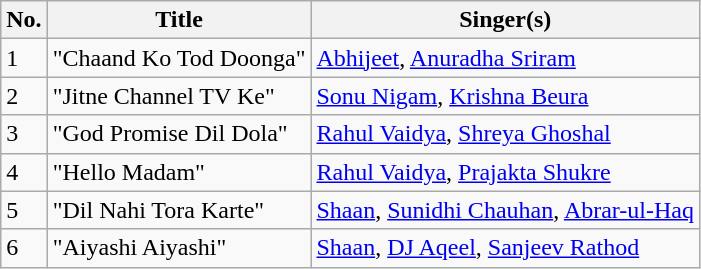<table class="wikitable">
<tr>
<th>No.</th>
<th>Title</th>
<th>Singer(s)</th>
</tr>
<tr>
<td>1</td>
<td>"Chaand Ko Tod Doonga"</td>
<td><a href='#'>Abhijeet</a>, <a href='#'>Anuradha Sriram</a></td>
</tr>
<tr>
<td>2</td>
<td>"Jitne Channel TV Ke"</td>
<td><a href='#'>Sonu Nigam</a>, <a href='#'>Krishna Beura</a></td>
</tr>
<tr>
<td>3</td>
<td>"God Promise Dil Dola"</td>
<td><a href='#'>Rahul Vaidya</a>, <a href='#'>Shreya Ghoshal</a></td>
</tr>
<tr>
<td>4</td>
<td>"Hello Madam"</td>
<td><a href='#'>Rahul Vaidya</a>, <a href='#'>Prajakta Shukre</a></td>
</tr>
<tr>
<td>5</td>
<td>"Dil Nahi Tora Karte"</td>
<td><a href='#'>Shaan</a>, <a href='#'>Sunidhi Chauhan</a>, <a href='#'>Abrar-ul-Haq</a></td>
</tr>
<tr>
<td>6</td>
<td>"Aiyashi Aiyashi"</td>
<td><a href='#'>Shaan</a>, <a href='#'>DJ Aqeel</a>, <a href='#'>Sanjeev Rathod</a></td>
</tr>
</table>
